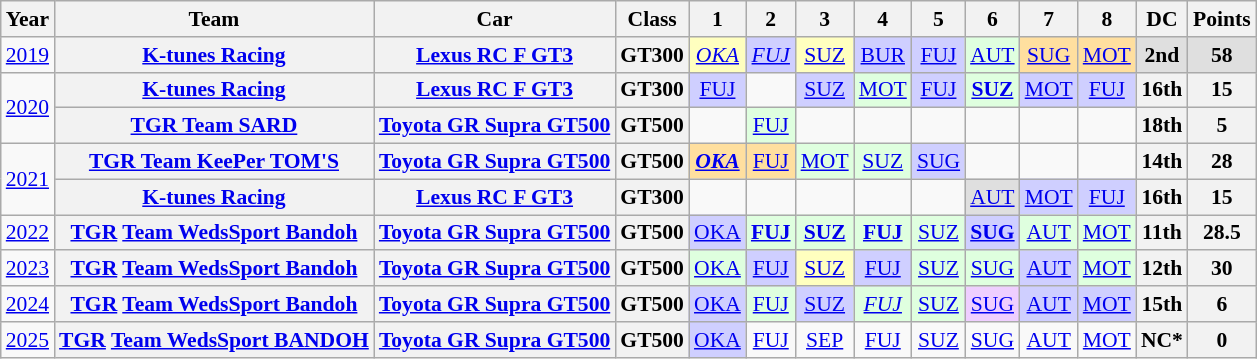<table class="wikitable" style="text-align:center; font-size:90%">
<tr>
<th>Year</th>
<th>Team</th>
<th>Car</th>
<th>Class</th>
<th>1</th>
<th>2</th>
<th>3</th>
<th>4</th>
<th>5</th>
<th>6</th>
<th>7</th>
<th>8</th>
<th>DC</th>
<th>Points</th>
</tr>
<tr>
<td><a href='#'>2019</a></td>
<th><a href='#'>K-tunes Racing</a></th>
<th><a href='#'>Lexus RC F GT3</a></th>
<th>GT300</th>
<td style="background:#ffffbf;"><em><a href='#'>OKA</a></em><br></td>
<td style="background:#cfcfff;"><em><a href='#'>FUJ</a></em><br></td>
<td style="background:#ffffbf;"><a href='#'>SUZ</a><br></td>
<td style="background:#cfcfff;"><a href='#'>BUR</a><br></td>
<td style="background:#cfcfff;"><a href='#'>FUJ</a><br></td>
<td style="background:#dfffdf;"><a href='#'>AUT</a><br></td>
<td style="background:#ffdf9f;"><a href='#'>SUG</a><br></td>
<td style="background:#ffdf9f;"><a href='#'>MOT</a><br></td>
<th style="background:#dfdfdf;">2nd</th>
<th style="background:#dfdfdf;">58</th>
</tr>
<tr>
<td rowspan=2><a href='#'>2020</a></td>
<th><a href='#'>K-tunes Racing</a></th>
<th><a href='#'>Lexus RC F GT3</a></th>
<th>GT300</th>
<td style="background:#cfcfff;"><a href='#'>FUJ</a><br></td>
<td></td>
<td style="background:#cfcfff;"><a href='#'>SUZ</a><br></td>
<td style="background:#dfffdf;"><a href='#'>MOT</a><br></td>
<td style="background:#cfcfff;"><a href='#'>FUJ</a><br></td>
<td style="background:#dfffdf;"><strong><a href='#'>SUZ</a></strong><br></td>
<td style="background:#cfcfff;"><a href='#'>MOT</a><br></td>
<td style="background:#cfcfff;"><a href='#'>FUJ</a><br></td>
<th>16th</th>
<th>15</th>
</tr>
<tr>
<th><a href='#'>TGR Team SARD</a></th>
<th><a href='#'>Toyota GR Supra GT500</a></th>
<th>GT500</th>
<td></td>
<td style="background:#dfffdf;"><a href='#'>FUJ</a><br></td>
<td></td>
<td></td>
<td></td>
<td></td>
<td></td>
<td></td>
<th>18th</th>
<th>5</th>
</tr>
<tr>
<td rowspan=2><a href='#'>2021</a></td>
<th><a href='#'>TGR Team KeePer TOM'S</a></th>
<th><a href='#'>Toyota GR Supra GT500</a></th>
<th>GT500</th>
<td style="background:#ffdf9f;"><strong><em><a href='#'>OKA</a></em></strong><br></td>
<td style="background:#ffdf9f;"><a href='#'>FUJ</a><br></td>
<td style="background:#dfffdf;"><a href='#'>MOT</a><br></td>
<td style="background:#dfffdf;"><a href='#'>SUZ</a><br></td>
<td style="background:#cfcfff;"><a href='#'>SUG</a><br></td>
<td></td>
<td></td>
<td></td>
<th>14th</th>
<th>28</th>
</tr>
<tr>
<th><a href='#'>K-tunes Racing</a></th>
<th><a href='#'>Lexus RC F GT3</a></th>
<th>GT300</th>
<td></td>
<td></td>
<td></td>
<td></td>
<td></td>
<td style="background:#dfdfdf;"><a href='#'>AUT</a><br></td>
<td style="background:#cfcfff;"><a href='#'>MOT</a><br></td>
<td style="background:#cfcfff;"><a href='#'>FUJ</a><br></td>
<th>16th</th>
<th>15</th>
</tr>
<tr>
<td><a href='#'>2022</a></td>
<th><a href='#'>TGR</a> <a href='#'>Team WedsSport Bandoh</a></th>
<th><a href='#'>Toyota GR Supra GT500</a></th>
<th>GT500</th>
<td style="background:#cfcfff;"><a href='#'>OKA</a><br></td>
<td style="background:#dfffdf;"><strong><a href='#'>FUJ</a></strong><br></td>
<td style="background:#dfffdf;"><strong><a href='#'>SUZ</a></strong><br></td>
<td style="background:#dfffdf;"><strong><a href='#'>FUJ</a></strong><br></td>
<td style="background:#dfffdf;"><a href='#'>SUZ</a><br></td>
<td style="background:#cfcfff;"><strong><a href='#'>SUG</a></strong><br></td>
<td style="background:#dfffdf;"><a href='#'>AUT</a><br></td>
<td style="background:#dfffdf;"><a href='#'>MOT</a><br></td>
<th>11th</th>
<th>28.5</th>
</tr>
<tr>
<td><a href='#'>2023</a></td>
<th><a href='#'>TGR</a> <a href='#'>Team WedsSport Bandoh</a></th>
<th><a href='#'>Toyota GR Supra GT500</a></th>
<th>GT500</th>
<td style="background:#DFFFDF;"><a href='#'>OKA</a><br></td>
<td style="background:#CFCFFF;"><a href='#'>FUJ</a><br></td>
<td style="background:#FFFFBF;"><a href='#'>SUZ</a><br></td>
<td style="background:#CFCFFF;"><a href='#'>FUJ</a><br></td>
<td style="background:#DFFFDF;"><a href='#'>SUZ</a><br></td>
<td style="background:#DFFFDF;"><a href='#'>SUG</a><br></td>
<td style="background:#CFCFFF;"><a href='#'>AUT</a><br></td>
<td style="background:#DFFFDF;"><a href='#'>MOT</a><br></td>
<th>12th</th>
<th>30</th>
</tr>
<tr>
<td><a href='#'>2024</a></td>
<th><a href='#'>TGR</a> <a href='#'>Team WedsSport Bandoh</a></th>
<th><a href='#'>Toyota GR Supra GT500</a></th>
<th>GT500</th>
<td style="background:#CFCFFF;"><a href='#'>OKA</a><br></td>
<td style="background:#DFFFDF;"><a href='#'>FUJ</a><br></td>
<td style="background:#CFCFFF;"><a href='#'>SUZ</a><br></td>
<td style="background:#DFFFDF;"><em><a href='#'>FUJ</a></em><br></td>
<td style="background:#DFFFDF;"><a href='#'>SUZ</a><br></td>
<td style="background:#EFCFFF;"><a href='#'>SUG</a><br></td>
<td style="background:#CFCFFF;"><a href='#'>AUT</a><br></td>
<td style="background:#CFCFFF;"><a href='#'>MOT</a><br></td>
<th>15th</th>
<th>6</th>
</tr>
<tr>
<td><a href='#'>2025</a></td>
<th><a href='#'>TGR</a> <a href='#'>Team WedsSport BANDOH</a></th>
<th><a href='#'>Toyota GR Supra GT500</a></th>
<th>GT500</th>
<td style="background:#CFCFFF;"><a href='#'>OKA</a><br></td>
<td style="background:#;"><a href='#'>FUJ</a><br></td>
<td style="background:#;"><a href='#'>SEP</a><br></td>
<td style="background:#;"><a href='#'>FUJ</a><br></td>
<td style="background:#;"><a href='#'>SUZ</a><br></td>
<td style="background:#;"><a href='#'>SUG</a><br></td>
<td style="background:#;"><a href='#'>AUT</a><br></td>
<td style="background:#;"><a href='#'>MOT</a><br></td>
<th>NC*</th>
<th>0</th>
</tr>
</table>
